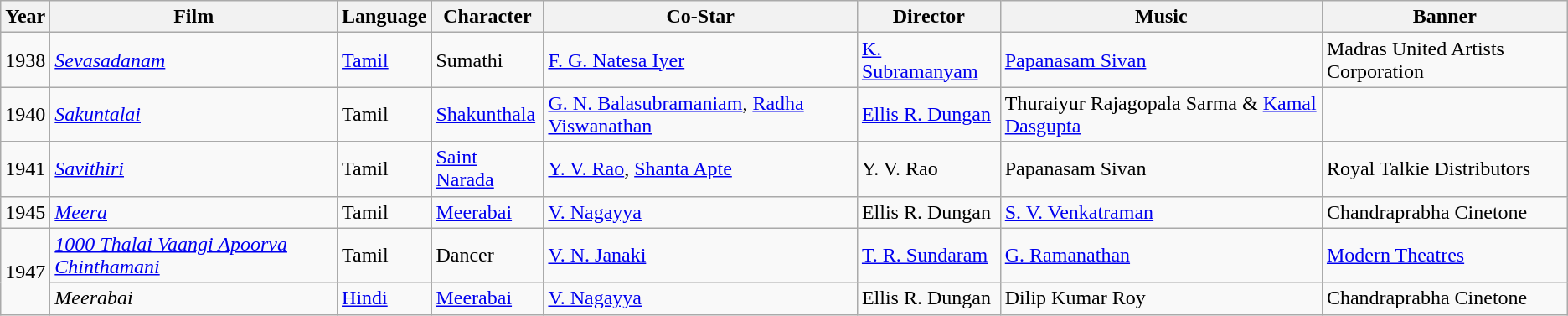<table class="wikitable sortable">
<tr>
<th>Year</th>
<th>Film</th>
<th>Language</th>
<th>Character</th>
<th>Co-Star</th>
<th>Director</th>
<th>Music</th>
<th>Banner</th>
</tr>
<tr>
<td>1938</td>
<td><em><a href='#'>Sevasadanam</a></em></td>
<td><a href='#'>Tamil</a></td>
<td>Sumathi</td>
<td><a href='#'>F. G. Natesa Iyer</a></td>
<td><a href='#'>K. Subramanyam</a></td>
<td><a href='#'>Papanasam Sivan</a></td>
<td>Madras United Artists Corporation</td>
</tr>
<tr>
<td>1940</td>
<td><em><a href='#'>Sakuntalai</a></em></td>
<td>Tamil</td>
<td><a href='#'>Shakunthala</a></td>
<td><a href='#'>G. N. Balasubramaniam</a>, <a href='#'>Radha Viswanathan</a></td>
<td><a href='#'>Ellis R. Dungan</a></td>
<td>Thuraiyur Rajagopala Sarma & <a href='#'>Kamal Dasgupta</a></td>
<td></td>
</tr>
<tr>
<td>1941</td>
<td><em><a href='#'>Savithiri</a></em></td>
<td>Tamil</td>
<td><a href='#'>Saint Narada</a></td>
<td><a href='#'>Y. V. Rao</a>, <a href='#'>Shanta Apte</a></td>
<td>Y. V. Rao</td>
<td>Papanasam Sivan</td>
<td>Royal Talkie Distributors</td>
</tr>
<tr>
<td>1945</td>
<td><em><a href='#'>Meera</a> </em></td>
<td>Tamil</td>
<td><a href='#'>Meerabai</a></td>
<td><a href='#'>V. Nagayya</a></td>
<td>Ellis R. Dungan</td>
<td><a href='#'>S. V. Venkatraman</a></td>
<td>Chandraprabha Cinetone</td>
</tr>
<tr>
<td rowspan="2">1947</td>
<td><em><a href='#'>1000 Thalai Vaangi Apoorva Chinthamani</a></em></td>
<td>Tamil</td>
<td>Dancer</td>
<td><a href='#'>V. N. Janaki</a></td>
<td><a href='#'>T. R. Sundaram</a></td>
<td><a href='#'>G. Ramanathan</a></td>
<td><a href='#'>Modern Theatres</a></td>
</tr>
<tr>
<td><em> Meerabai</em></td>
<td><a href='#'>Hindi</a></td>
<td><a href='#'>Meerabai</a></td>
<td><a href='#'>V. Nagayya</a></td>
<td>Ellis R. Dungan</td>
<td>Dilip Kumar Roy</td>
<td>Chandraprabha Cinetone</td>
</tr>
</table>
